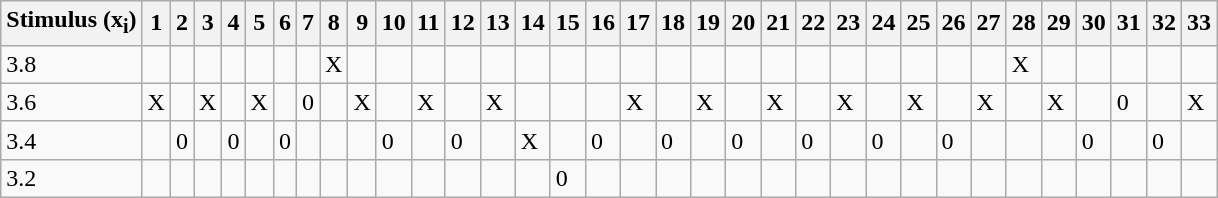<table class="wikitable">
<tr>
<th>Stimulus (x<sub>i</sub>)</th>
<th>1</th>
<th>2</th>
<th>3</th>
<th>4</th>
<th>5</th>
<th>6</th>
<th>7</th>
<th>8</th>
<th>9</th>
<th>10</th>
<th>11</th>
<th>12</th>
<th>13</th>
<th>14</th>
<th>15</th>
<th>16</th>
<th>17</th>
<th>18</th>
<th>19</th>
<th>20</th>
<th>21</th>
<th>22</th>
<th>23</th>
<th>24</th>
<th>25</th>
<th>26</th>
<th>27</th>
<th>28</th>
<th>29</th>
<th>30</th>
<th>31</th>
<th>32</th>
<th>33</th>
</tr>
<tr>
<td>3.8</td>
<td></td>
<td></td>
<td></td>
<td></td>
<td></td>
<td></td>
<td></td>
<td>X</td>
<td></td>
<td></td>
<td></td>
<td></td>
<td></td>
<td></td>
<td></td>
<td></td>
<td></td>
<td></td>
<td></td>
<td></td>
<td></td>
<td></td>
<td></td>
<td></td>
<td></td>
<td></td>
<td></td>
<td>X</td>
<td></td>
<td></td>
<td></td>
<td></td>
<td></td>
</tr>
<tr>
<td>3.6</td>
<td>X</td>
<td></td>
<td>X</td>
<td></td>
<td>X</td>
<td></td>
<td>0</td>
<td></td>
<td>X</td>
<td></td>
<td>X</td>
<td></td>
<td>X</td>
<td></td>
<td></td>
<td></td>
<td>X</td>
<td></td>
<td>X</td>
<td></td>
<td>X</td>
<td></td>
<td>X</td>
<td></td>
<td>X</td>
<td></td>
<td>X</td>
<td></td>
<td>X</td>
<td></td>
<td>0</td>
<td></td>
<td>X</td>
</tr>
<tr>
<td>3.4</td>
<td></td>
<td>0</td>
<td></td>
<td>0</td>
<td></td>
<td>0</td>
<td></td>
<td></td>
<td></td>
<td>0</td>
<td></td>
<td>0</td>
<td></td>
<td>X</td>
<td></td>
<td>0</td>
<td></td>
<td>0</td>
<td></td>
<td>0</td>
<td></td>
<td>0</td>
<td></td>
<td>0</td>
<td></td>
<td>0</td>
<td></td>
<td></td>
<td></td>
<td>0</td>
<td></td>
<td>0</td>
<td></td>
</tr>
<tr>
<td>3.2</td>
<td></td>
<td></td>
<td></td>
<td></td>
<td></td>
<td></td>
<td></td>
<td></td>
<td></td>
<td></td>
<td></td>
<td></td>
<td></td>
<td></td>
<td>0</td>
<td></td>
<td></td>
<td></td>
<td></td>
<td></td>
<td></td>
<td></td>
<td></td>
<td></td>
<td></td>
<td></td>
<td></td>
<td></td>
<td></td>
<td></td>
<td></td>
<td></td>
<td></td>
</tr>
</table>
